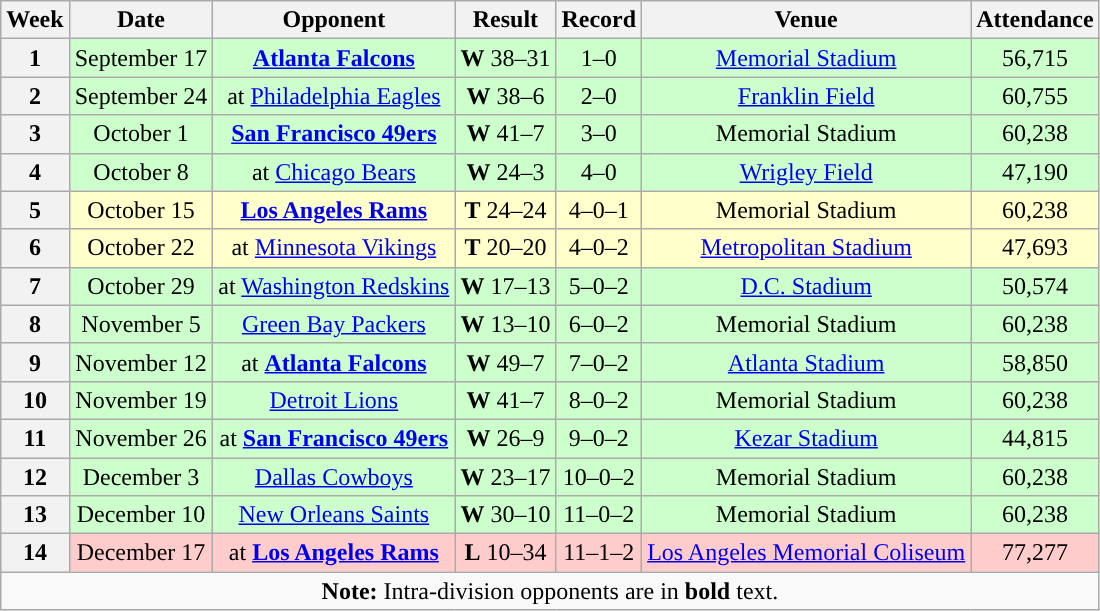<table class="wikitable" style="text-align:center">
<tr>
<th>Week</th>
<th>Date</th>
<th>Opponent</th>
<th>Result</th>
<th>Record</th>
<th>Venue</th>
<th>Attendance</th>
</tr>
<tr style="background:#cfc">
<th>1</th>
<td>September 17</td>
<td><strong><a href='#'>Atlanta Falcons</a></strong></td>
<td><strong>W</strong> 38–31</td>
<td>1–0</td>
<td><a href='#'>Memorial Stadium</a></td>
<td>56,715</td>
</tr>
<tr style="background:#cfc">
<th>2</th>
<td>September 24</td>
<td>at <a href='#'>Philadelphia Eagles</a></td>
<td><strong>W</strong> 38–6</td>
<td>2–0</td>
<td><a href='#'>Franklin Field</a></td>
<td>60,755</td>
</tr>
<tr style="background:#cfc">
<th>3</th>
<td>October 1</td>
<td><strong><a href='#'>San Francisco 49ers</a></strong></td>
<td><strong>W</strong> 41–7</td>
<td>3–0</td>
<td>Memorial Stadium</td>
<td>60,238</td>
</tr>
<tr style="background:#cfc">
<th>4</th>
<td>October 8</td>
<td>at <a href='#'>Chicago Bears</a></td>
<td><strong>W</strong> 24–3</td>
<td>4–0</td>
<td><a href='#'>Wrigley Field</a></td>
<td>47,190</td>
</tr>
<tr style="background:#ffc">
<th>5</th>
<td>October 15</td>
<td><strong><a href='#'>Los Angeles Rams</a></strong></td>
<td><strong>T</strong> 24–24</td>
<td>4–0–1</td>
<td>Memorial Stadium</td>
<td>60,238</td>
</tr>
<tr style="background:#ffc">
<th>6</th>
<td>October 22</td>
<td>at <a href='#'>Minnesota Vikings</a></td>
<td><strong>T</strong> 20–20</td>
<td>4–0–2</td>
<td><a href='#'>Metropolitan Stadium</a></td>
<td>47,693</td>
</tr>
<tr style="background:#cfc">
<th>7</th>
<td>October 29</td>
<td>at <a href='#'>Washington Redskins</a></td>
<td><strong>W</strong> 17–13</td>
<td>5–0–2</td>
<td><a href='#'>D.C. Stadium</a></td>
<td>50,574</td>
</tr>
<tr style="background:#cfc">
<th>8</th>
<td>November 5</td>
<td><a href='#'>Green Bay Packers</a></td>
<td><strong>W</strong> 13–10</td>
<td>6–0–2</td>
<td>Memorial Stadium</td>
<td>60,238</td>
</tr>
<tr style="background:#cfc">
<th>9</th>
<td>November 12</td>
<td>at <strong><a href='#'>Atlanta Falcons</a></strong></td>
<td><strong>W</strong> 49–7</td>
<td>7–0–2</td>
<td><a href='#'>Atlanta Stadium</a></td>
<td>58,850</td>
</tr>
<tr style="background:#cfc">
<th>10</th>
<td>November 19</td>
<td><a href='#'>Detroit Lions</a></td>
<td><strong>W</strong> 41–7</td>
<td>8–0–2</td>
<td>Memorial Stadium</td>
<td>60,238</td>
</tr>
<tr style="background:#cfc">
<th>11</th>
<td>November 26</td>
<td>at <strong><a href='#'>San Francisco 49ers</a></strong></td>
<td><strong>W</strong> 26–9</td>
<td>9–0–2</td>
<td><a href='#'>Kezar Stadium</a></td>
<td>44,815</td>
</tr>
<tr style="background:#cfc">
<th>12</th>
<td>December 3</td>
<td><a href='#'>Dallas Cowboys</a></td>
<td><strong>W</strong> 23–17</td>
<td>10–0–2</td>
<td>Memorial Stadium</td>
<td>60,238</td>
</tr>
<tr style="background:#cfc">
<th>13</th>
<td>December 10</td>
<td><a href='#'>New Orleans Saints</a></td>
<td><strong>W</strong> 30–10</td>
<td>11–0–2</td>
<td>Memorial Stadium</td>
<td>60,238</td>
</tr>
<tr style="background:#fcc">
<th>14</th>
<td>December 17</td>
<td>at <strong><a href='#'>Los Angeles Rams</a></strong></td>
<td><strong>L</strong> 10–34</td>
<td>11–1–2</td>
<td><a href='#'>Los Angeles Memorial Coliseum</a></td>
<td>77,277</td>
</tr>
<tr>
<td colspan="8"><strong>Note:</strong> Intra-division opponents are in <strong>bold</strong> text.</td>
</tr>
</table>
